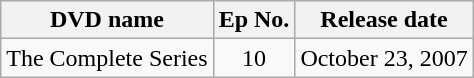<table class="wikitable">
<tr>
<th>DVD name</th>
<th>Ep No.</th>
<th>Release date</th>
</tr>
<tr>
<td>The Complete Series</td>
<td style="text-align:center;">10</td>
<td>October 23, 2007</td>
</tr>
</table>
